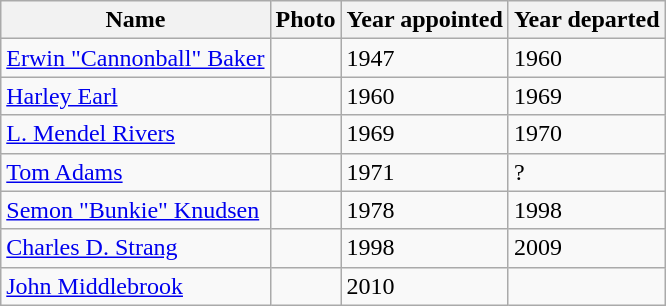<table class="wikitable sortable">
<tr>
<th align=left>Name</th>
<th align=left>Photo</th>
<th align=center>Year appointed</th>
<th align=center>Year departed</th>
</tr>
<tr>
<td><a href='#'>Erwin "Cannonball" Baker</a></td>
<td></td>
<td>1947</td>
<td>1960</td>
</tr>
<tr>
<td><a href='#'>Harley Earl</a></td>
<td></td>
<td>1960</td>
<td>1969</td>
</tr>
<tr>
<td><a href='#'>L. Mendel Rivers</a></td>
<td></td>
<td>1969</td>
<td>1970</td>
</tr>
<tr>
<td><a href='#'>Tom Adams</a></td>
<td></td>
<td>1971</td>
<td>?</td>
</tr>
<tr>
<td><a href='#'>Semon "Bunkie" Knudsen</a></td>
<td></td>
<td>1978</td>
<td>1998</td>
</tr>
<tr>
<td><a href='#'>Charles D. Strang</a></td>
<td></td>
<td>1998</td>
<td>2009</td>
</tr>
<tr>
<td><a href='#'>John Middlebrook</a></td>
<td></td>
<td>2010</td>
<td></td>
</tr>
</table>
